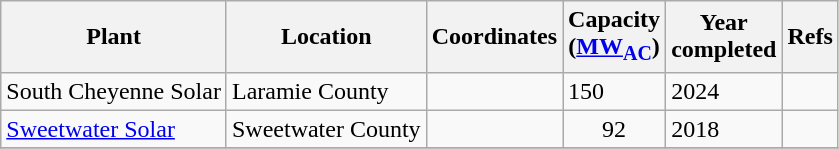<table class="wikitable sortable">
<tr>
<th>Plant</th>
<th>Location</th>
<th>Coordinates</th>
<th>Capacity<br>(<a href='#'>MW<sub>AC</sub></a>)</th>
<th>Year<br>completed</th>
<th>Refs</th>
</tr>
<tr>
<td>South Cheyenne Solar</td>
<td>Laramie County</td>
<td></td>
<td>150</td>
<td>2024</td>
<td></td>
</tr>
<tr>
<td><a href='#'>Sweetwater Solar</a></td>
<td>Sweetwater County</td>
<td></td>
<td align=center>92</td>
<td>2018</td>
<td></td>
</tr>
<tr>
</tr>
</table>
